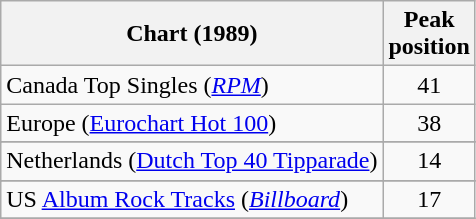<table class="wikitable sortable">
<tr>
<th>Chart (1989)</th>
<th>Peak<br>position</th>
</tr>
<tr>
<td>Canada Top Singles (<em><a href='#'>RPM</a></em>)</td>
<td align="center">41</td>
</tr>
<tr>
<td>Europe (<a href='#'>Eurochart Hot 100</a>)</td>
<td align="center">38</td>
</tr>
<tr>
</tr>
<tr>
<td>Netherlands (<a href='#'>Dutch Top 40 Tipparade</a>)</td>
<td align="center">14</td>
</tr>
<tr>
</tr>
<tr>
</tr>
<tr>
</tr>
<tr>
<td>US <a href='#'>Album Rock Tracks</a> (<em><a href='#'>Billboard</a></em>)</td>
<td align="center">17</td>
</tr>
<tr>
</tr>
</table>
